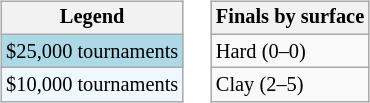<table>
<tr valign=top>
<td><br><table class=wikitable style="font-size:85%">
<tr>
<th>Legend</th>
</tr>
<tr style="background:lightblue;">
<td>$25,000 tournaments</td>
</tr>
<tr style="background:#f0f8ff;">
<td>$10,000 tournaments</td>
</tr>
</table>
</td>
<td><br><table class=wikitable style="font-size:85%">
<tr>
<th>Finals by surface</th>
</tr>
<tr>
<td>Hard (0–0)</td>
</tr>
<tr>
<td>Clay (2–5)</td>
</tr>
</table>
</td>
</tr>
</table>
